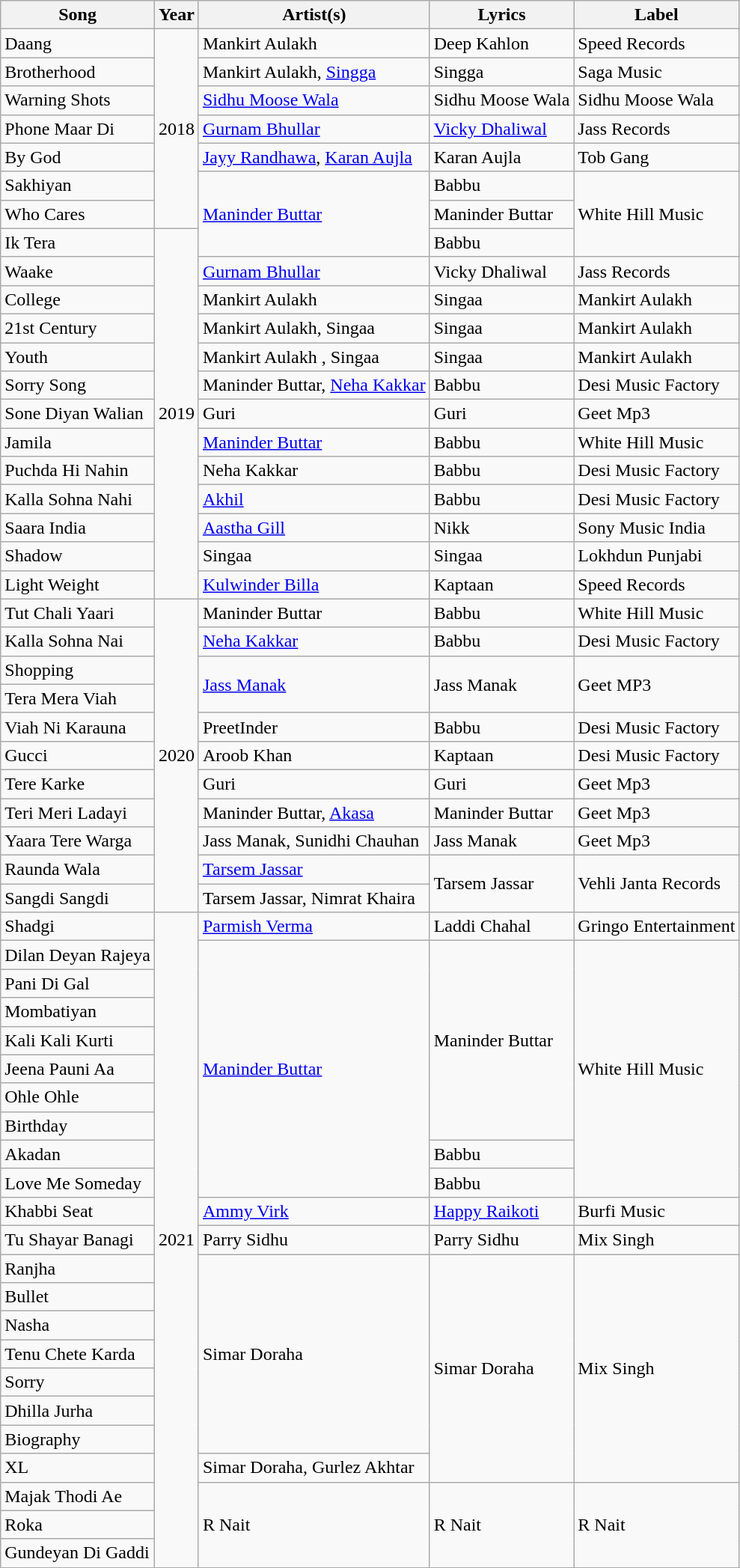<table class="wikitable">
<tr>
<th>Song</th>
<th>Year</th>
<th>Artist(s)</th>
<th>Lyrics</th>
<th>Label</th>
</tr>
<tr>
<td>Daang</td>
<td rowspan="7">2018</td>
<td>Mankirt Aulakh</td>
<td>Deep Kahlon</td>
<td>Speed Records</td>
</tr>
<tr>
<td>Brotherhood</td>
<td>Mankirt Aulakh,  <a href='#'>Singga</a></td>
<td>Singga</td>
<td>Saga Music</td>
</tr>
<tr>
<td>Warning Shots</td>
<td><a href='#'>Sidhu Moose Wala</a></td>
<td>Sidhu Moose Wala</td>
<td>Sidhu Moose Wala</td>
</tr>
<tr>
<td>Phone Maar Di</td>
<td><a href='#'>Gurnam Bhullar</a></td>
<td><a href='#'>Vicky Dhaliwal</a></td>
<td>Jass Records</td>
</tr>
<tr>
<td>By God</td>
<td><a href='#'>Jayy Randhawa</a>, <a href='#'>Karan Aujla</a></td>
<td>Karan Aujla</td>
<td>Tob Gang</td>
</tr>
<tr>
<td>Sakhiyan</td>
<td rowspan="3"><a href='#'>Maninder Buttar</a></td>
<td>Babbu</td>
<td rowspan="3">White Hill Music</td>
</tr>
<tr>
<td>Who Cares</td>
<td>Maninder Buttar</td>
</tr>
<tr>
<td>Ik Tera</td>
<td rowspan="13">2019</td>
<td>Babbu</td>
</tr>
<tr>
<td>Waake</td>
<td><a href='#'>Gurnam Bhullar</a></td>
<td>Vicky Dhaliwal</td>
<td>Jass Records</td>
</tr>
<tr>
<td>College</td>
<td>Mankirt Aulakh</td>
<td>Singaa</td>
<td>Mankirt Aulakh</td>
</tr>
<tr>
<td>21st Century</td>
<td>Mankirt Aulakh,  Singaa</td>
<td>Singaa</td>
<td>Mankirt Aulakh</td>
</tr>
<tr>
<td>Youth</td>
<td>Mankirt Aulakh , Singaa</td>
<td>Singaa</td>
<td>Mankirt Aulakh</td>
</tr>
<tr>
<td>Sorry Song</td>
<td>Maninder Buttar,  <a href='#'>Neha Kakkar</a></td>
<td>Babbu</td>
<td>Desi Music Factory</td>
</tr>
<tr>
<td>Sone Diyan Walian</td>
<td>Guri</td>
<td>Guri</td>
<td>Geet Mp3</td>
</tr>
<tr>
<td>Jamila</td>
<td><a href='#'>Maninder Buttar</a></td>
<td>Babbu</td>
<td>White Hill Music</td>
</tr>
<tr>
<td>Puchda Hi Nahin</td>
<td>Neha Kakkar</td>
<td>Babbu</td>
<td>Desi Music Factory</td>
</tr>
<tr>
<td>Kalla Sohna Nahi</td>
<td><a href='#'>Akhil</a></td>
<td>Babbu</td>
<td>Desi Music Factory</td>
</tr>
<tr>
<td>Saara India</td>
<td><a href='#'>Aastha Gill</a></td>
<td>Nikk</td>
<td>Sony Music India</td>
</tr>
<tr>
<td>Shadow</td>
<td>Singaa</td>
<td>Singaa</td>
<td>Lokhdun Punjabi</td>
</tr>
<tr>
<td>Light Weight</td>
<td><a href='#'>Kulwinder Billa</a></td>
<td>Kaptaan</td>
<td>Speed Records</td>
</tr>
<tr>
<td>Tut Chali Yaari</td>
<td rowspan="11">2020</td>
<td>Maninder Buttar</td>
<td>Babbu</td>
<td>White Hill Music</td>
</tr>
<tr>
<td>Kalla Sohna Nai</td>
<td><a href='#'>Neha Kakkar</a></td>
<td>Babbu</td>
<td>Desi Music Factory</td>
</tr>
<tr>
<td>Shopping</td>
<td rowspan="2"><a href='#'>Jass Manak</a></td>
<td rowspan="2">Jass Manak</td>
<td rowspan="2">Geet MP3</td>
</tr>
<tr>
<td>Tera Mera Viah</td>
</tr>
<tr>
<td>Viah Ni Karauna</td>
<td>PreetInder</td>
<td>Babbu</td>
<td>Desi Music Factory</td>
</tr>
<tr>
<td>Gucci</td>
<td>Aroob Khan</td>
<td>Kaptaan</td>
<td>Desi Music Factory</td>
</tr>
<tr>
<td>Tere Karke</td>
<td>Guri</td>
<td>Guri</td>
<td>Geet Mp3</td>
</tr>
<tr>
<td>Teri Meri Ladayi</td>
<td>Maninder Buttar, <a href='#'>Akasa</a></td>
<td>Maninder Buttar</td>
<td>Geet Mp3</td>
</tr>
<tr>
<td>Yaara Tere Warga</td>
<td>Jass Manak, Sunidhi Chauhan</td>
<td>Jass Manak</td>
<td>Geet Mp3</td>
</tr>
<tr>
<td>Raunda Wala</td>
<td><a href='#'>Tarsem Jassar</a></td>
<td rowspan="2">Tarsem Jassar</td>
<td rowspan="2">Vehli Janta Records</td>
</tr>
<tr>
<td>Sangdi Sangdi</td>
<td>Tarsem Jassar, Nimrat Khaira</td>
</tr>
<tr>
<td>Shadgi</td>
<td rowspan="23">2021</td>
<td><a href='#'>Parmish Verma</a></td>
<td>Laddi Chahal</td>
<td>Gringo Entertainment</td>
</tr>
<tr>
<td>Dilan Deyan Rajeya</td>
<td rowspan="9"><a href='#'>Maninder Buttar</a></td>
<td rowspan="7">Maninder Buttar</td>
<td rowspan="9">White Hill Music</td>
</tr>
<tr>
<td>Pani Di Gal</td>
</tr>
<tr>
<td>Mombatiyan</td>
</tr>
<tr>
<td>Kali Kali Kurti</td>
</tr>
<tr>
<td>Jeena Pauni Aa</td>
</tr>
<tr>
<td>Ohle Ohle</td>
</tr>
<tr>
<td>Birthday</td>
</tr>
<tr>
<td>Akadan</td>
<td>Babbu</td>
</tr>
<tr>
<td>Love Me Someday</td>
<td>Babbu</td>
</tr>
<tr>
<td>Khabbi Seat</td>
<td><a href='#'>Ammy Virk</a></td>
<td><a href='#'>Happy Raikoti</a></td>
<td>Burfi Music</td>
</tr>
<tr>
<td>Tu Shayar Banagi</td>
<td>Parry Sidhu</td>
<td>Parry Sidhu</td>
<td>Mix Singh</td>
</tr>
<tr>
<td>Ranjha</td>
<td rowspan="7">Simar Doraha</td>
<td rowspan="8">Simar Doraha</td>
<td rowspan="8">Mix Singh</td>
</tr>
<tr>
<td>Bullet</td>
</tr>
<tr>
<td>Nasha</td>
</tr>
<tr>
<td>Tenu Chete Karda</td>
</tr>
<tr>
<td>Sorry</td>
</tr>
<tr>
<td>Dhilla Jurha</td>
</tr>
<tr>
<td>Biography</td>
</tr>
<tr>
<td>XL</td>
<td>Simar Doraha, Gurlez Akhtar</td>
</tr>
<tr>
<td>Majak Thodi Ae</td>
<td rowspan="3">R Nait</td>
<td rowspan="3">R Nait</td>
<td rowspan="3">R Nait</td>
</tr>
<tr>
<td>Roka</td>
</tr>
<tr>
<td>Gundeyan Di Gaddi</td>
</tr>
</table>
